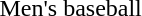<table>
<tr>
<td>Men's baseball</td>
<td></td>
<td></td>
<td></td>
</tr>
</table>
